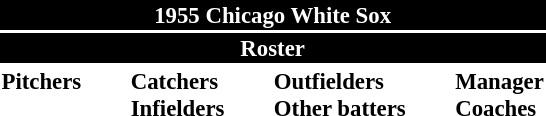<table class="toccolours" style="font-size: 95%;">
<tr>
<th colspan="10" style="background-color: black; color: white; text-align: center;">1955 Chicago White Sox</th>
</tr>
<tr>
<td colspan="10" style="background-color: black; color: white; text-align: center;"><strong>Roster</strong></td>
</tr>
<tr>
<td valign="top"><strong>Pitchers</strong><br>













</td>
<td width="25px"></td>
<td valign="top"><strong>Catchers</strong><br>



<strong>Infielders</strong>












</td>
<td width="25px"></td>
<td valign="top"><strong>Outfielders</strong><br>









<strong>Other batters</strong>

</td>
<td width="25px"></td>
<td valign="top"><strong>Manager</strong><br>
<strong>Coaches</strong>



</td>
</tr>
</table>
